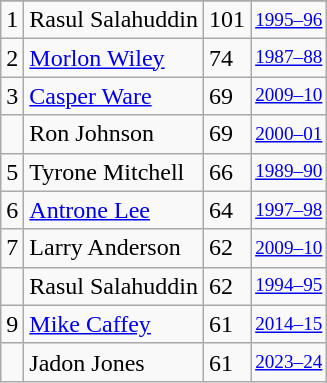<table class="wikitable">
<tr>
</tr>
<tr>
<td>1</td>
<td>Rasul Salahuddin</td>
<td>101</td>
<td style="font-size:80%;"><a href='#'>1995–96</a></td>
</tr>
<tr>
<td>2</td>
<td><a href='#'>Morlon Wiley</a></td>
<td>74</td>
<td style="font-size:80%;"><a href='#'>1987–88</a></td>
</tr>
<tr>
<td>3</td>
<td><a href='#'>Casper Ware</a></td>
<td>69</td>
<td style="font-size:80%;"><a href='#'>2009–10</a></td>
</tr>
<tr>
<td></td>
<td>Ron Johnson</td>
<td>69</td>
<td style="font-size:80%;"><a href='#'>2000–01</a></td>
</tr>
<tr>
<td>5</td>
<td>Tyrone Mitchell</td>
<td>66</td>
<td style="font-size:80%;"><a href='#'>1989–90</a></td>
</tr>
<tr>
<td>6</td>
<td><a href='#'>Antrone Lee</a></td>
<td>64</td>
<td style="font-size:80%;"><a href='#'>1997–98</a></td>
</tr>
<tr>
<td>7</td>
<td>Larry Anderson</td>
<td>62</td>
<td style="font-size:80%;"><a href='#'>2009–10</a></td>
</tr>
<tr>
<td></td>
<td>Rasul Salahuddin</td>
<td>62</td>
<td style="font-size:80%;"><a href='#'>1994–95</a></td>
</tr>
<tr>
<td>9</td>
<td><a href='#'>Mike Caffey</a></td>
<td>61</td>
<td style="font-size:80%;"><a href='#'>2014–15</a></td>
</tr>
<tr>
<td></td>
<td>Jadon Jones</td>
<td>61</td>
<td style="font-size:80%;"><a href='#'>2023–24</a></td>
</tr>
</table>
